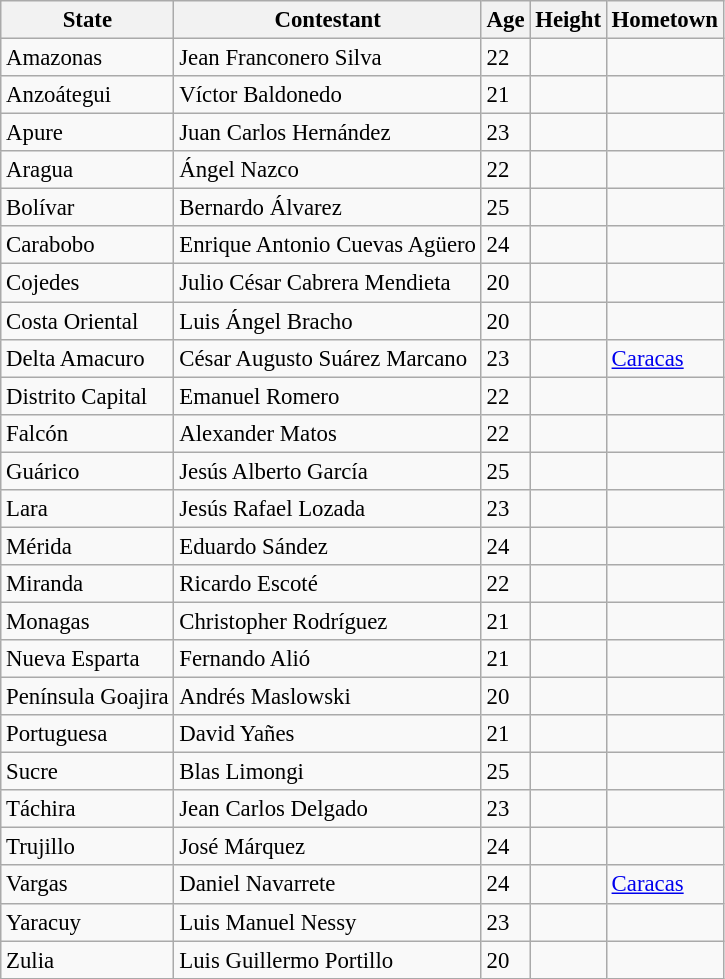<table class="wikitable sortable" style="font-size:95%;">
<tr>
<th>State</th>
<th>Contestant</th>
<th>Age</th>
<th>Height</th>
<th>Hometown</th>
</tr>
<tr>
<td>Amazonas</td>
<td>Jean Franconero Silva</td>
<td>22</td>
<td></td>
<td></td>
</tr>
<tr>
<td>Anzoátegui</td>
<td>Víctor Baldonedo</td>
<td>21</td>
<td></td>
<td></td>
</tr>
<tr>
<td>Apure</td>
<td>Juan Carlos Hernández</td>
<td>23</td>
<td></td>
<td></td>
</tr>
<tr>
<td>Aragua</td>
<td>Ángel Nazco</td>
<td>22</td>
<td></td>
<td></td>
</tr>
<tr>
<td>Bolívar</td>
<td>Bernardo Álvarez</td>
<td>25</td>
<td></td>
<td></td>
</tr>
<tr>
<td>Carabobo</td>
<td>Enrique Antonio Cuevas Agüero</td>
<td>24</td>
<td></td>
<td></td>
</tr>
<tr>
<td>Cojedes</td>
<td>Julio César Cabrera Mendieta</td>
<td>20</td>
<td></td>
<td></td>
</tr>
<tr>
<td>Costa Oriental</td>
<td>Luis Ángel Bracho</td>
<td>20</td>
<td></td>
<td></td>
</tr>
<tr>
<td>Delta Amacuro</td>
<td>César Augusto Suárez Marcano</td>
<td>23</td>
<td></td>
<td><a href='#'>Caracas</a></td>
</tr>
<tr>
<td>Distrito Capital</td>
<td>Emanuel Romero</td>
<td>22</td>
<td></td>
<td></td>
</tr>
<tr>
<td>Falcón</td>
<td>Alexander Matos</td>
<td>22</td>
<td></td>
<td></td>
</tr>
<tr>
<td>Guárico</td>
<td>Jesús Alberto García</td>
<td>25</td>
<td></td>
<td></td>
</tr>
<tr>
<td>Lara</td>
<td>Jesús Rafael Lozada</td>
<td>23</td>
<td></td>
<td></td>
</tr>
<tr>
<td>Mérida</td>
<td>Eduardo Sández</td>
<td>24</td>
<td></td>
<td></td>
</tr>
<tr>
<td>Miranda</td>
<td>Ricardo Escoté</td>
<td>22</td>
<td></td>
<td></td>
</tr>
<tr>
<td>Monagas</td>
<td>Christopher Rodríguez</td>
<td>21</td>
<td></td>
<td></td>
</tr>
<tr>
<td>Nueva Esparta</td>
<td>Fernando Alió</td>
<td>21</td>
<td></td>
<td></td>
</tr>
<tr>
<td>Península Goajira</td>
<td>Andrés Maslowski</td>
<td>20</td>
<td></td>
<td></td>
</tr>
<tr>
<td>Portuguesa</td>
<td>David Yañes</td>
<td>21</td>
<td></td>
<td></td>
</tr>
<tr>
<td>Sucre</td>
<td>Blas Limongi</td>
<td>25</td>
<td></td>
<td></td>
</tr>
<tr>
<td>Táchira</td>
<td>Jean Carlos Delgado</td>
<td>23</td>
<td></td>
<td></td>
</tr>
<tr>
<td>Trujillo</td>
<td>José Márquez</td>
<td>24</td>
<td></td>
<td></td>
</tr>
<tr>
<td>Vargas</td>
<td>Daniel Navarrete</td>
<td>24</td>
<td></td>
<td><a href='#'>Caracas</a></td>
</tr>
<tr>
<td>Yaracuy</td>
<td>Luis Manuel Nessy</td>
<td>23</td>
<td></td>
<td></td>
</tr>
<tr>
<td>Zulia</td>
<td>Luis Guillermo Portillo</td>
<td>20</td>
<td></td>
<td></td>
</tr>
</table>
